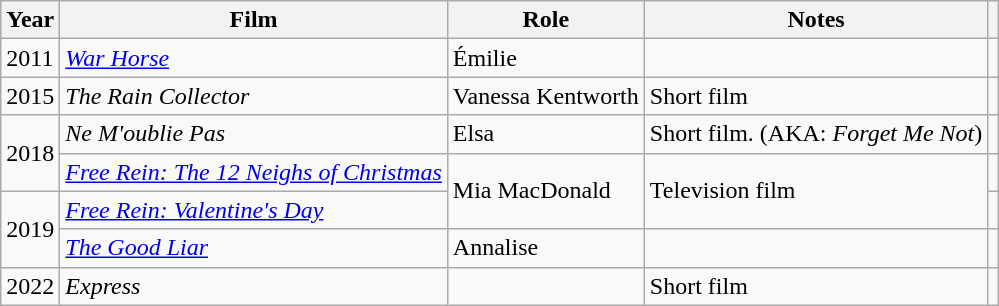<table class="wikitable">
<tr>
<th>Year</th>
<th>Film</th>
<th>Role</th>
<th>Notes</th>
<th class="unsortable"></th>
</tr>
<tr>
<td>2011</td>
<td><em><a href='#'>War Horse</a></em></td>
<td>Émilie</td>
<td></td>
<td></td>
</tr>
<tr>
<td>2015</td>
<td><em>The Rain Collector</em></td>
<td>Vanessa Kentworth</td>
<td>Short film</td>
<td></td>
</tr>
<tr>
<td rowspan="2">2018</td>
<td><em>Ne M'oublie Pas</em></td>
<td>Elsa</td>
<td>Short film. (AKA: <em>Forget Me Not</em>)</td>
<td></td>
</tr>
<tr>
<td><em><a href='#'>Free Rein: The 12 Neighs of Christmas</a></em></td>
<td rowspan="2">Mia MacDonald</td>
<td rowspan="2">Television film</td>
<td></td>
</tr>
<tr>
<td rowspan="2">2019</td>
<td><em><a href='#'>Free Rein: Valentine's Day</a></em></td>
<td></td>
</tr>
<tr>
<td><em><a href='#'>The Good Liar</a></em></td>
<td>Annalise</td>
<td></td>
<td></td>
</tr>
<tr>
<td>2022</td>
<td><em>Express</em></td>
<td></td>
<td>Short film</td>
<td></td>
</tr>
</table>
